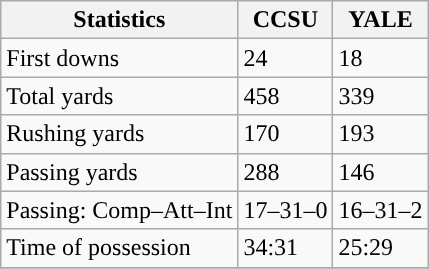<table class="wikitable" style="float: left;">
<tr>
<th>Statistics</th>
<th>CCSU</th>
<th>YALE</th>
</tr>
<tr>
<td>First downs</td>
<td>24</td>
<td>18</td>
</tr>
<tr>
<td>Total yards</td>
<td>458</td>
<td>339</td>
</tr>
<tr>
<td>Rushing yards</td>
<td>170</td>
<td>193</td>
</tr>
<tr>
<td>Passing yards</td>
<td>288</td>
<td>146</td>
</tr>
<tr>
<td>Passing: Comp–Att–Int</td>
<td>17–31–0</td>
<td>16–31–2</td>
</tr>
<tr>
<td>Time of possession</td>
<td>34:31</td>
<td>25:29</td>
</tr>
<tr>
</tr>
</table>
